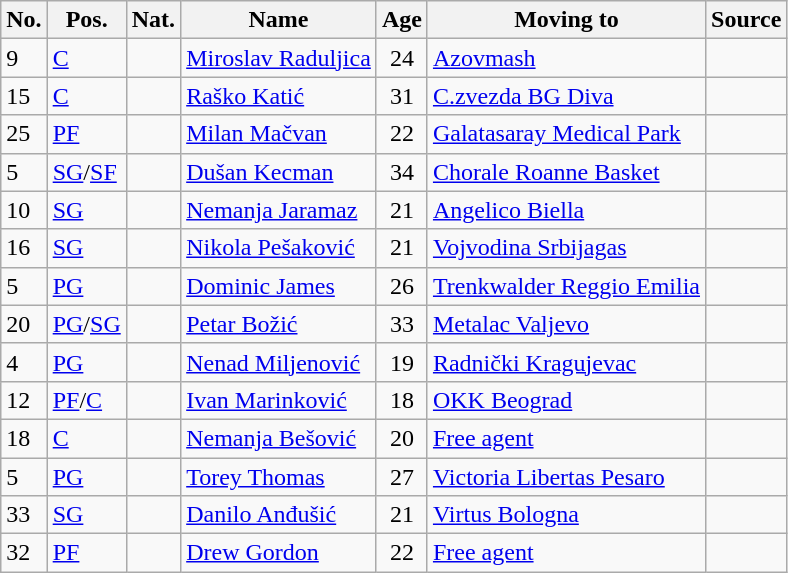<table class="wikitable">
<tr>
<th>No.</th>
<th>Pos.</th>
<th>Nat.</th>
<th>Name</th>
<th>Age</th>
<th>Moving to</th>
<th>Source</th>
</tr>
<tr>
<td>9</td>
<td><a href='#'>C</a></td>
<td></td>
<td><a href='#'>Miroslav Raduljica</a></td>
<td align=center>24</td>
<td> <a href='#'>Azovmash</a></td>
<td align=center></td>
</tr>
<tr>
<td>15</td>
<td><a href='#'>C</a></td>
<td></td>
<td><a href='#'>Raško Katić</a></td>
<td align=center>31</td>
<td> <a href='#'>C.zvezda BG Diva</a></td>
<td align=center></td>
</tr>
<tr>
<td>25</td>
<td><a href='#'>PF</a></td>
<td></td>
<td><a href='#'>Milan Mačvan</a></td>
<td align=center>22</td>
<td> <a href='#'>Galatasaray Medical Park</a></td>
<td align=center></td>
</tr>
<tr>
<td>5</td>
<td><a href='#'>SG</a>/<a href='#'>SF</a></td>
<td></td>
<td><a href='#'>Dušan Kecman</a></td>
<td align=center>34</td>
<td> <a href='#'>Chorale Roanne Basket</a></td>
<td align=center></td>
</tr>
<tr>
<td>10</td>
<td><a href='#'>SG</a></td>
<td></td>
<td><a href='#'>Nemanja Jaramaz</a></td>
<td align=center>21</td>
<td>  <a href='#'>Angelico Biella</a></td>
<td align=center></td>
</tr>
<tr>
<td>16</td>
<td><a href='#'>SG</a></td>
<td></td>
<td><a href='#'>Nikola Pešaković</a></td>
<td align=center>21</td>
<td> <a href='#'>Vojvodina Srbijagas</a></td>
<td align=center></td>
</tr>
<tr>
<td>5</td>
<td><a href='#'>PG</a></td>
<td></td>
<td><a href='#'>Dominic James</a></td>
<td align=center>26</td>
<td> <a href='#'>Trenkwalder Reggio Emilia</a></td>
<td align=center></td>
</tr>
<tr>
<td>20</td>
<td><a href='#'>PG</a>/<a href='#'>SG</a></td>
<td></td>
<td><a href='#'>Petar Božić</a></td>
<td align=center>33</td>
<td> <a href='#'>Metalac Valjevo</a></td>
<td align=center></td>
</tr>
<tr>
<td>4</td>
<td><a href='#'>PG</a></td>
<td></td>
<td><a href='#'>Nenad Miljenović</a></td>
<td align=center>19</td>
<td> <a href='#'>Radnički Kragujevac</a></td>
<td align=center></td>
</tr>
<tr>
<td>12</td>
<td><a href='#'>PF</a>/<a href='#'>C</a></td>
<td></td>
<td><a href='#'>Ivan Marinković</a></td>
<td align=center>18</td>
<td> <a href='#'>OKK Beograd</a></td>
<td align=center></td>
</tr>
<tr>
<td>18</td>
<td><a href='#'>C</a></td>
<td></td>
<td><a href='#'>Nemanja Bešović</a></td>
<td align=center>20</td>
<td><a href='#'>Free agent</a></td>
<td align=center></td>
</tr>
<tr>
<td>5</td>
<td><a href='#'>PG</a></td>
<td></td>
<td><a href='#'>Torey Thomas</a></td>
<td align=center>27</td>
<td> <a href='#'>Victoria Libertas Pesaro</a></td>
<td align=center></td>
</tr>
<tr>
<td>33</td>
<td><a href='#'>SG</a></td>
<td></td>
<td><a href='#'>Danilo Anđušić</a></td>
<td align=center>21</td>
<td> <a href='#'>Virtus Bologna</a></td>
<td align=center></td>
</tr>
<tr>
<td>32</td>
<td><a href='#'>PF</a></td>
<td></td>
<td><a href='#'>Drew Gordon</a></td>
<td align=center>22</td>
<td><a href='#'>Free agent</a></td>
<td align=center></td>
</tr>
</table>
